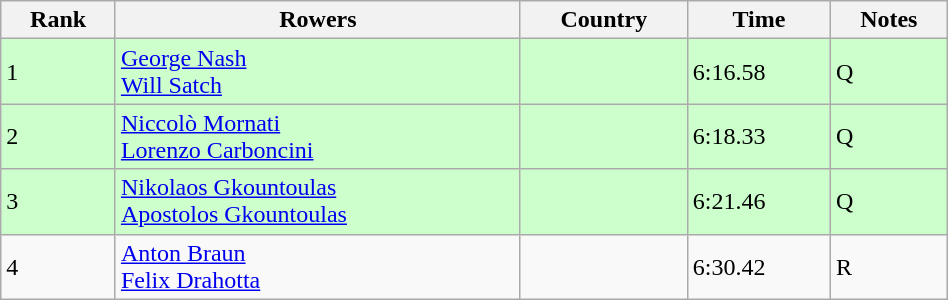<table class="wikitable sortable" width=50%>
<tr>
<th>Rank</th>
<th>Rowers</th>
<th>Country</th>
<th>Time</th>
<th>Notes</th>
</tr>
<tr bgcolor=ccffcc>
<td>1</td>
<td><a href='#'>George Nash</a><br><a href='#'>Will Satch</a></td>
<td></td>
<td>6:16.58</td>
<td>Q</td>
</tr>
<tr bgcolor=ccffcc>
<td>2</td>
<td><a href='#'>Niccolò Mornati</a><br><a href='#'>Lorenzo Carboncini</a></td>
<td></td>
<td>6:18.33</td>
<td>Q</td>
</tr>
<tr bgcolor=ccffcc>
<td>3</td>
<td><a href='#'>Nikolaos Gkountoulas</a><br><a href='#'>Apostolos Gkountoulas</a></td>
<td></td>
<td>6:21.46</td>
<td>Q</td>
</tr>
<tr>
<td>4</td>
<td><a href='#'>Anton Braun</a><br><a href='#'>Felix Drahotta</a></td>
<td></td>
<td>6:30.42</td>
<td>R</td>
</tr>
</table>
